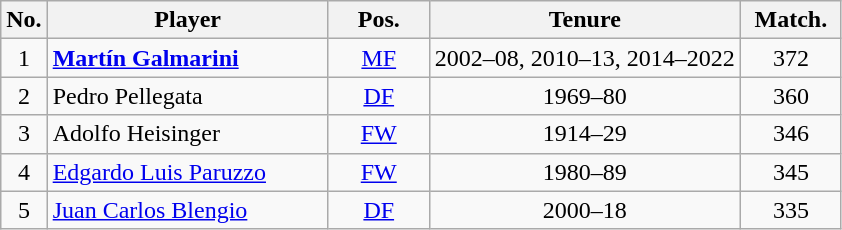<table class="wikitable sortable" style="text-align:center">
<tr>
<th width=>No.</th>
<th width=180px>Player</th>
<th width=60px>Pos.</th>
<th width=200px>Tenure</th>
<th width=60px>Match.</th>
</tr>
<tr>
<td>1</td>
<td align=left> <strong><a href='#'>Martín Galmarini</a></strong></td>
<td><a href='#'>MF</a></td>
<td>2002–08, 2010–13, 2014–2022</td>
<td>372</td>
</tr>
<tr>
<td>2</td>
<td align=left> Pedro Pellegata</td>
<td><a href='#'>DF</a></td>
<td>1969–80</td>
<td>360</td>
</tr>
<tr>
<td>3</td>
<td align=left> Adolfo Heisinger</td>
<td><a href='#'>FW</a></td>
<td>1914–29</td>
<td>346</td>
</tr>
<tr>
<td>4</td>
<td align=left> <a href='#'>Edgardo Luis Paruzzo</a></td>
<td><a href='#'>FW</a></td>
<td>1980–89</td>
<td>345</td>
</tr>
<tr>
<td>5</td>
<td align=left> <a href='#'>Juan Carlos Blengio</a></td>
<td><a href='#'>DF</a></td>
<td>2000–18</td>
<td>335</td>
</tr>
</table>
